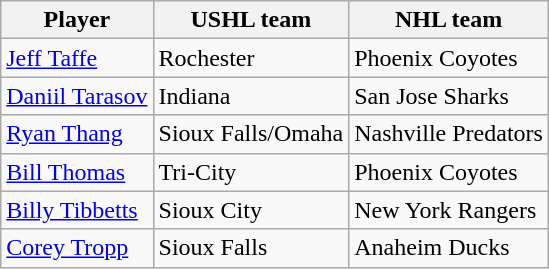<table class="wikitable">
<tr>
<th>Player</th>
<th>USHL team</th>
<th>NHL team</th>
</tr>
<tr>
<td><a href='#'>Jeff Taffe</a></td>
<td>Rochester</td>
<td>Phoenix Coyotes</td>
</tr>
<tr>
<td><a href='#'>Daniil Tarasov</a></td>
<td>Indiana</td>
<td>San Jose Sharks</td>
</tr>
<tr>
<td><a href='#'>Ryan Thang</a></td>
<td>Sioux Falls/Omaha</td>
<td>Nashville Predators</td>
</tr>
<tr>
<td><a href='#'>Bill Thomas</a></td>
<td>Tri-City</td>
<td>Phoenix Coyotes</td>
</tr>
<tr>
<td><a href='#'>Billy Tibbetts</a></td>
<td>Sioux City</td>
<td>New York Rangers</td>
</tr>
<tr>
<td><a href='#'>Corey Tropp</a></td>
<td>Sioux Falls</td>
<td>Anaheim Ducks</td>
</tr>
</table>
